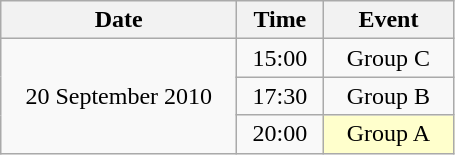<table class = "wikitable" style="text-align:center;">
<tr>
<th width=150>Date</th>
<th width=50>Time</th>
<th width=80>Event</th>
</tr>
<tr>
<td rowspan=3>20 September 2010</td>
<td>15:00</td>
<td>Group C</td>
</tr>
<tr>
<td>17:30</td>
<td>Group B</td>
</tr>
<tr>
<td>20:00</td>
<td bgcolor=ffffcc>Group A</td>
</tr>
</table>
